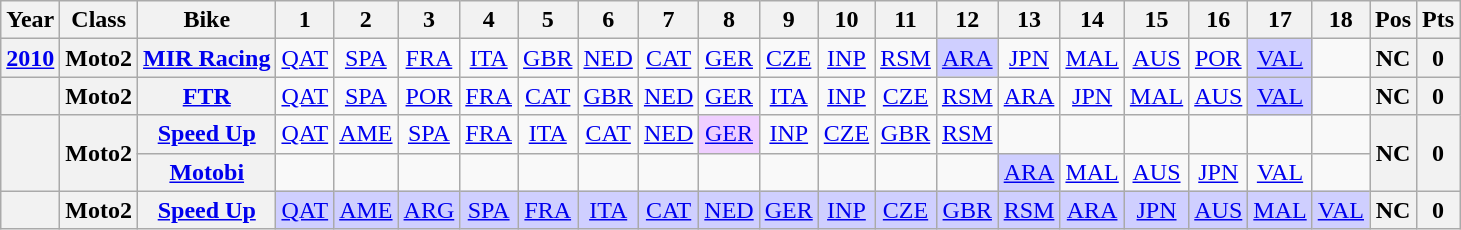<table class="wikitable" style="text-align:center">
<tr>
<th>Year</th>
<th>Class</th>
<th>Bike</th>
<th>1</th>
<th>2</th>
<th>3</th>
<th>4</th>
<th>5</th>
<th>6</th>
<th>7</th>
<th>8</th>
<th>9</th>
<th>10</th>
<th>11</th>
<th>12</th>
<th>13</th>
<th>14</th>
<th>15</th>
<th>16</th>
<th>17</th>
<th>18</th>
<th>Pos</th>
<th>Pts</th>
</tr>
<tr>
<th><a href='#'>2010</a></th>
<th>Moto2</th>
<th><a href='#'>MIR Racing</a></th>
<td><a href='#'>QAT</a></td>
<td><a href='#'>SPA</a></td>
<td><a href='#'>FRA</a></td>
<td><a href='#'>ITA</a></td>
<td><a href='#'>GBR</a></td>
<td><a href='#'>NED</a></td>
<td><a href='#'>CAT</a></td>
<td><a href='#'>GER</a></td>
<td><a href='#'>CZE</a></td>
<td><a href='#'>INP</a></td>
<td><a href='#'>RSM</a></td>
<td style="background:#CFCFFF;"><a href='#'>ARA</a><br></td>
<td><a href='#'>JPN</a></td>
<td><a href='#'>MAL</a></td>
<td><a href='#'>AUS</a></td>
<td><a href='#'>POR</a></td>
<td style="background:#CFCFFF;"><a href='#'>VAL</a><br></td>
<td></td>
<th>NC</th>
<th>0</th>
</tr>
<tr>
<th></th>
<th>Moto2</th>
<th><a href='#'>FTR</a></th>
<td><a href='#'>QAT</a></td>
<td><a href='#'>SPA</a></td>
<td><a href='#'>POR</a></td>
<td><a href='#'>FRA</a></td>
<td><a href='#'>CAT</a></td>
<td><a href='#'>GBR</a></td>
<td><a href='#'>NED</a></td>
<td><a href='#'>GER</a></td>
<td><a href='#'>ITA</a></td>
<td><a href='#'>INP</a></td>
<td><a href='#'>CZE</a></td>
<td><a href='#'>RSM</a></td>
<td><a href='#'>ARA</a></td>
<td><a href='#'>JPN</a></td>
<td><a href='#'>MAL</a></td>
<td><a href='#'>AUS</a></td>
<td style="background:#CFCFFF;"><a href='#'>VAL</a><br></td>
<td></td>
<th>NC</th>
<th>0</th>
</tr>
<tr>
<th rowspan=2></th>
<th rowspan=2>Moto2</th>
<th><a href='#'>Speed Up</a></th>
<td><a href='#'>QAT</a></td>
<td><a href='#'>AME</a></td>
<td><a href='#'>SPA</a></td>
<td><a href='#'>FRA</a></td>
<td><a href='#'>ITA</a></td>
<td><a href='#'>CAT</a></td>
<td><a href='#'>NED</a></td>
<td style="background:#efcfff;"><a href='#'>GER</a><br></td>
<td><a href='#'>INP</a></td>
<td><a href='#'>CZE</a></td>
<td><a href='#'>GBR</a></td>
<td><a href='#'>RSM</a></td>
<td></td>
<td></td>
<td></td>
<td></td>
<td></td>
<td></td>
<th rowspan=2>NC</th>
<th rowspan=2>0</th>
</tr>
<tr>
<th><a href='#'>Motobi</a></th>
<td></td>
<td></td>
<td></td>
<td></td>
<td></td>
<td></td>
<td></td>
<td></td>
<td></td>
<td></td>
<td></td>
<td></td>
<td style="background:#CFCFFF;"><a href='#'>ARA</a><br></td>
<td><a href='#'>MAL</a></td>
<td><a href='#'>AUS</a></td>
<td><a href='#'>JPN</a></td>
<td><a href='#'>VAL</a></td>
<td></td>
</tr>
<tr>
<th></th>
<th>Moto2</th>
<th><a href='#'>Speed Up</a></th>
<td style="background:#cfcfff;"><a href='#'>QAT</a><br></td>
<td style="background:#cfcfff;"><a href='#'>AME</a><br></td>
<td style="background:#cfcfff;"><a href='#'>ARG</a><br></td>
<td style="background:#cfcfff;"><a href='#'>SPA</a><br></td>
<td style="background:#cfcfff;"><a href='#'>FRA</a><br></td>
<td style="background:#cfcfff;"><a href='#'>ITA</a><br></td>
<td style="background:#cfcfff;"><a href='#'>CAT</a><br></td>
<td style="background:#cfcfff;"><a href='#'>NED</a><br></td>
<td style="background:#cfcfff;"><a href='#'>GER</a><br></td>
<td style="background:#cfcfff;"><a href='#'>INP</a><br></td>
<td style="background:#cfcfff;"><a href='#'>CZE</a><br></td>
<td style="background:#cfcfff;"><a href='#'>GBR</a><br></td>
<td style="background:#cfcfff;"><a href='#'>RSM</a><br></td>
<td style="background:#cfcfff;"><a href='#'>ARA</a><br></td>
<td style="background:#cfcfff;"><a href='#'>JPN</a><br></td>
<td style="background:#cfcfff;"><a href='#'>AUS</a><br></td>
<td style="background:#cfcfff;"><a href='#'>MAL</a><br></td>
<td style="background:#cfcfff;"><a href='#'>VAL</a><br></td>
<th>NC</th>
<th>0</th>
</tr>
</table>
